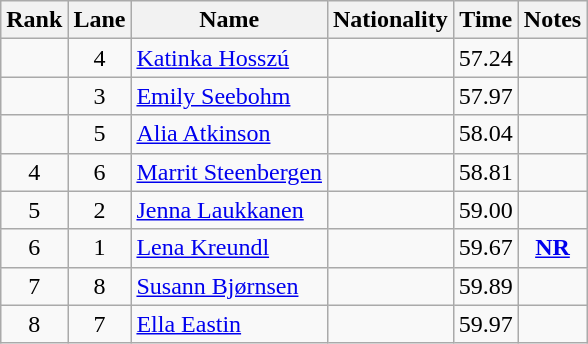<table class="wikitable sortable" style="text-align:center">
<tr>
<th>Rank</th>
<th>Lane</th>
<th>Name</th>
<th>Nationality</th>
<th>Time</th>
<th>Notes</th>
</tr>
<tr>
<td></td>
<td>4</td>
<td align=left><a href='#'>Katinka Hosszú</a></td>
<td align=left></td>
<td>57.24</td>
<td></td>
</tr>
<tr>
<td></td>
<td>3</td>
<td align=left><a href='#'>Emily Seebohm</a></td>
<td align=left></td>
<td>57.97</td>
<td></td>
</tr>
<tr>
<td></td>
<td>5</td>
<td align=left><a href='#'>Alia Atkinson</a></td>
<td align=left></td>
<td>58.04</td>
<td></td>
</tr>
<tr>
<td>4</td>
<td>6</td>
<td align=left><a href='#'>Marrit Steenbergen</a></td>
<td align=left></td>
<td>58.81</td>
<td></td>
</tr>
<tr>
<td>5</td>
<td>2</td>
<td align=left><a href='#'>Jenna Laukkanen</a></td>
<td align=left></td>
<td>59.00</td>
<td></td>
</tr>
<tr>
<td>6</td>
<td>1</td>
<td align=left><a href='#'>Lena Kreundl</a></td>
<td align=left></td>
<td>59.67</td>
<td><strong><a href='#'>NR</a></strong></td>
</tr>
<tr>
<td>7</td>
<td>8</td>
<td align=left><a href='#'>Susann Bjørnsen</a></td>
<td align=left></td>
<td>59.89</td>
<td></td>
</tr>
<tr>
<td>8</td>
<td>7</td>
<td align=left><a href='#'>Ella Eastin</a></td>
<td align=left></td>
<td>59.97</td>
<td></td>
</tr>
</table>
